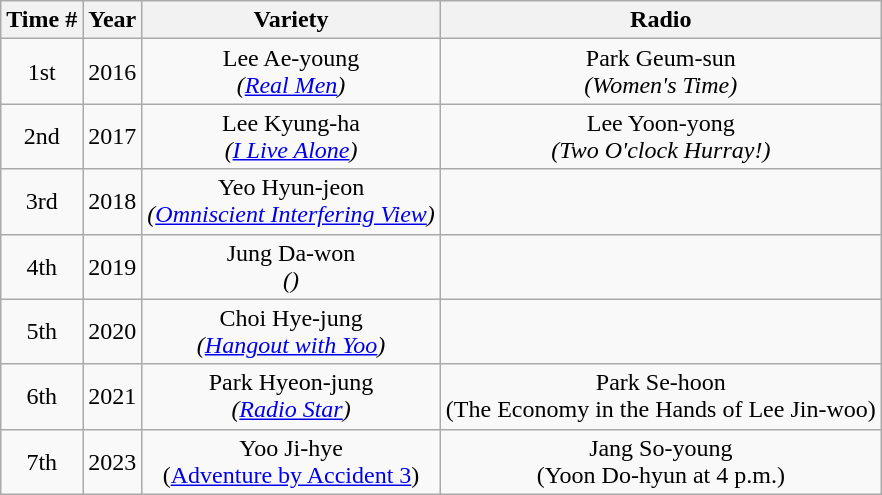<table class="wikitable sortable" style="text-align:center">
<tr>
<th>Time #</th>
<th>Year</th>
<th>Variety</th>
<th>Radio</th>
</tr>
<tr>
<td>1st</td>
<td>2016</td>
<td>Lee Ae-young<br><em>(<a href='#'>Real Men</a>)</em></td>
<td>Park Geum-sun<br><em>(Women's Time)</em></td>
</tr>
<tr>
<td>2nd</td>
<td>2017</td>
<td>Lee Kyung-ha<br><em>(<a href='#'>I Live Alone</a>)</em></td>
<td>Lee Yoon-yong<br><em>(Two O'clock Hurray!)</em></td>
</tr>
<tr>
<td>3rd</td>
<td>2018</td>
<td>Yeo Hyun-jeon<br><em>(<a href='#'>Omniscient Interfering View</a>)</em></td>
<td></td>
</tr>
<tr>
<td>4th</td>
<td>2019</td>
<td>Jung Da-won<br><em>()</em></td>
<td></td>
</tr>
<tr>
<td>5th</td>
<td>2020</td>
<td>Choi Hye-jung<br><em>(<a href='#'>Hangout with Yoo</a>)</em></td>
<td></td>
</tr>
<tr>
<td>6th</td>
<td>2021</td>
<td>Park Hyeon-jung<br><em>(<a href='#'>Radio Star</a>)</td>
<td>Park Se-hoon<br></em>(The Economy in the Hands of Lee Jin-woo)<em></td>
</tr>
<tr>
<td>7th</td>
<td>2023</td>
<td>Yoo Ji-hye<br></em>(<a href='#'>Adventure by Accident 3</a>)<em></td>
<td>Jang So-young<br></em>(Yoon Do-hyun at 4 p.m.)<em></td>
</tr>
</table>
